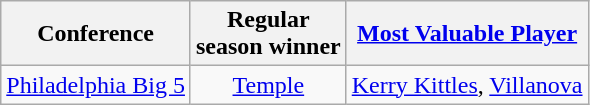<table class="wikitable" style="text-align:center;">
<tr>
<th>Conference</th>
<th>Regular <br> season winner</th>
<th><a href='#'>Most Valuable Player</a></th>
</tr>
<tr>
<td><a href='#'>Philadelphia Big 5</a></td>
<td><a href='#'>Temple</a></td>
<td><a href='#'>Kerry Kittles</a>, <a href='#'>Villanova</a></td>
</tr>
</table>
